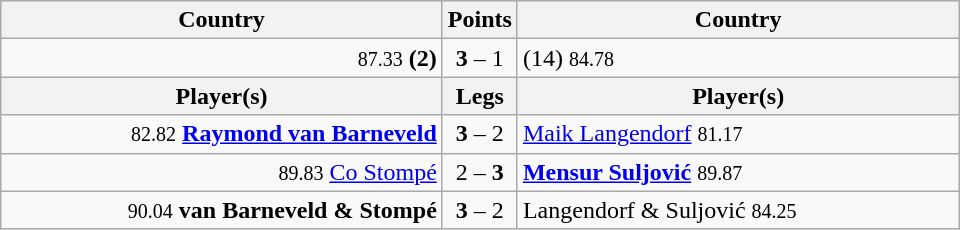<table class=wikitable style="text-align:center">
<tr>
<th width=287>Country</th>
<th width=1>Points</th>
<th width=287>Country</th>
</tr>
<tr align=left>
<td align=right><small><span>87.33</span></small> <strong> (2)</strong></td>
<td align=center><strong>3</strong> – 1</td>
<td> (14) <small><span>84.78</span></small></td>
</tr>
<tr>
<th width=287>Player(s)</th>
<th width=1>Legs</th>
<th width=287>Player(s)</th>
</tr>
<tr align=left>
<td align=right><small><span>82.82</span></small> <strong><a href='#'>Raymond van Barneveld</a></strong></td>
<td align=center><strong>3</strong> – 2</td>
<td><a href='#'>Maik Langendorf</a> <small><span>81.17</span></small></td>
</tr>
<tr align=left>
<td align=right><small><span>89.83</span></small> <a href='#'>Co Stompé</a></td>
<td align=center>2 – <strong>3</strong></td>
<td><strong><a href='#'>Mensur Suljović</a></strong> <small><span>89.87</span></small></td>
</tr>
<tr align=left>
<td align=right><small><span>90.04</span></small> <strong>van Barneveld & Stompé</strong></td>
<td align=center><strong>3</strong> – 2</td>
<td>Langendorf & Suljović <small><span>84.25</span></small></td>
</tr>
</table>
